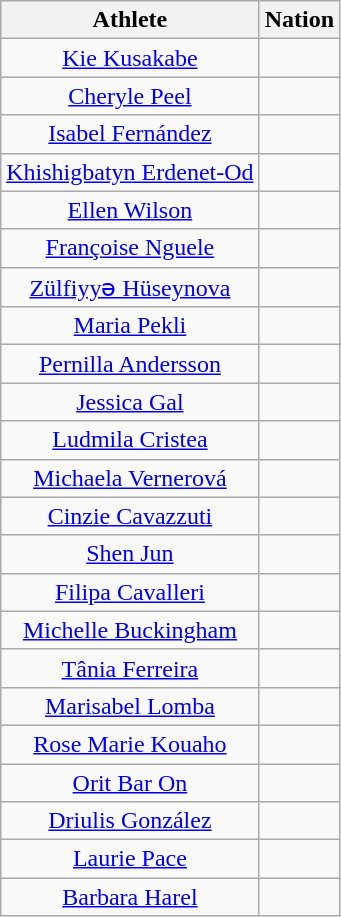<table class="wikitable sortable  mw-collapsible mw-collapsed" style="text-align:center">
<tr>
<th>Athlete</th>
<th>Nation</th>
</tr>
<tr>
<td><a href='#'>Kie Kusakabe</a></td>
<td></td>
</tr>
<tr>
<td><a href='#'>Cheryle Peel</a></td>
<td></td>
</tr>
<tr>
<td><a href='#'>Isabel Fernández</a></td>
<td></td>
</tr>
<tr>
<td><a href='#'>Khishigbatyn Erdenet-Od</a></td>
<td></td>
</tr>
<tr>
<td><a href='#'>Ellen Wilson</a></td>
<td></td>
</tr>
<tr>
<td><a href='#'>Françoise Nguele</a></td>
<td></td>
</tr>
<tr>
<td><a href='#'>Zülfiyyə Hüseynova</a></td>
<td></td>
</tr>
<tr>
<td><a href='#'>Maria Pekli</a></td>
<td></td>
</tr>
<tr>
<td><a href='#'>Pernilla Andersson</a></td>
<td></td>
</tr>
<tr>
<td><a href='#'>Jessica Gal</a></td>
<td></td>
</tr>
<tr>
<td><a href='#'>Ludmila Cristea</a></td>
<td></td>
</tr>
<tr>
<td><a href='#'>Michaela Vernerová</a></td>
<td></td>
</tr>
<tr>
<td><a href='#'>Cinzie Cavazzuti</a></td>
<td></td>
</tr>
<tr>
<td><a href='#'>Shen Jun</a></td>
<td></td>
</tr>
<tr>
<td><a href='#'>Filipa Cavalleri</a></td>
<td></td>
</tr>
<tr>
<td><a href='#'>Michelle Buckingham</a></td>
<td></td>
</tr>
<tr>
<td><a href='#'>Tânia Ferreira</a></td>
<td></td>
</tr>
<tr>
<td><a href='#'>Marisabel Lomba</a></td>
<td></td>
</tr>
<tr>
<td><a href='#'>Rose Marie Kouaho</a></td>
<td></td>
</tr>
<tr>
<td><a href='#'>Orit Bar On</a></td>
<td></td>
</tr>
<tr>
<td><a href='#'>Driulis González</a></td>
<td></td>
</tr>
<tr>
<td><a href='#'>Laurie Pace</a></td>
<td></td>
</tr>
<tr>
<td><a href='#'>Barbara Harel</a></td>
<td></td>
</tr>
</table>
